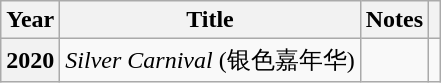<table class="wikitable sortable plainrowheaders">
<tr>
<th scope="col">Year</th>
<th scope="col">Title</th>
<th scope="col" class="unsortable">Notes</th>
<th scope="col" class="unsortable"></th>
</tr>
<tr>
<th scope="row">2020</th>
<td><em>Silver Carnival</em> (银色嘉年华)</td>
<td></td>
</tr>
</table>
